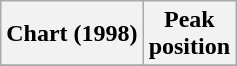<table class="wikitable plainrowheaders">
<tr>
<th scope="col">Chart (1998)</th>
<th scope="col">Peak<br>position</th>
</tr>
<tr>
</tr>
</table>
